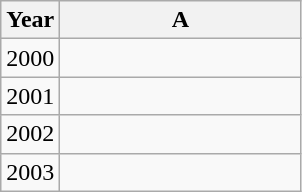<table class="wikitable" style="text-align: center;">
<tr>
<th>Year</th>
<th style="width:9.6em;">A</th>
</tr>
<tr>
<td>2000</td>
<td></td>
</tr>
<tr>
<td>2001</td>
<td></td>
</tr>
<tr>
<td>2002</td>
<td></td>
</tr>
<tr>
<td>2003</td>
<td></td>
</tr>
</table>
